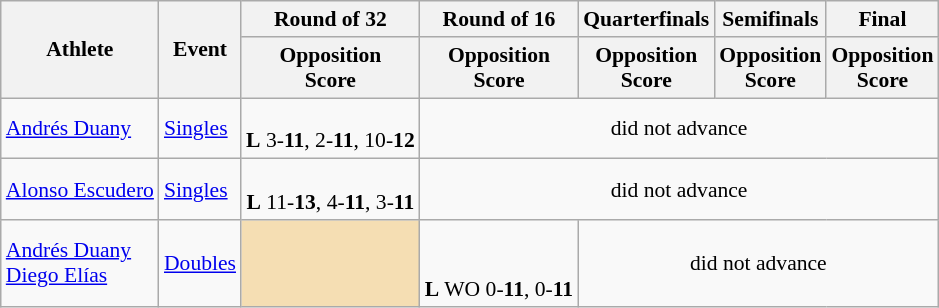<table class="wikitable" border="1" style="font-size:90%">
<tr>
<th rowspan=2>Athlete</th>
<th rowspan=2>Event</th>
<th>Round of 32</th>
<th>Round of 16</th>
<th>Quarterfinals</th>
<th>Semifinals</th>
<th>Final</th>
</tr>
<tr>
<th>Opposition<br>Score</th>
<th>Opposition<br>Score</th>
<th>Opposition<br>Score</th>
<th>Opposition<br>Score</th>
<th>Opposition<br>Score</th>
</tr>
<tr>
<td><a href='#'>Andrés Duany</a></td>
<td><a href='#'>Singles</a></td>
<td align=center><br><strong>L</strong> 3-<strong>11</strong>, 2-<strong>11</strong>, 10-<strong>12</strong></td>
<td align="center" colspan="7">did not advance</td>
</tr>
<tr>
<td><a href='#'>Alonso Escudero</a></td>
<td><a href='#'>Singles</a></td>
<td align=center><br><strong>L</strong> 11-<strong>13</strong>, 4-<strong>11</strong>, 3-<strong>11</strong></td>
<td align="center" colspan="7">did not advance</td>
</tr>
<tr>
<td><a href='#'>Andrés Duany</a><br><a href='#'>Diego Elías</a></td>
<td><a href='#'>Doubles</a></td>
<td bgcolor=wheat></td>
<td><br><br><strong>L</strong> WO 0-<strong>11</strong>, 0-<strong>11</strong></td>
<td align="center" colspan="7">did not advance</td>
</tr>
</table>
